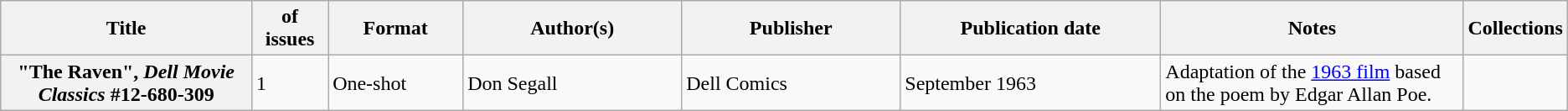<table class="wikitable">
<tr>
<th>Title</th>
<th style="width:40pt"> of issues</th>
<th style="width:75pt">Format</th>
<th style="width:125pt">Author(s)</th>
<th style="width:125pt">Publisher</th>
<th style="width:150pt">Publication date</th>
<th style="width:175pt">Notes</th>
<th>Collections</th>
</tr>
<tr>
<th>"The Raven", <em>Dell Movie Classics</em> #12-680-309</th>
<td>1</td>
<td>One-shot</td>
<td>Don Segall</td>
<td>Dell Comics</td>
<td>September 1963</td>
<td>Adaptation of the <a href='#'>1963 film</a> based on the poem by Edgar Allan Poe.</td>
<td></td>
</tr>
</table>
